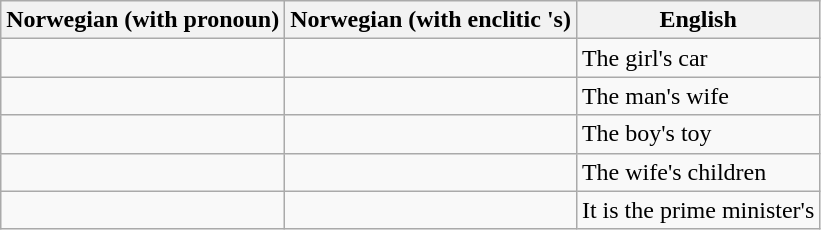<table class="wikitable">
<tr>
<th>Norwegian (with pronoun)</th>
<th>Norwegian (with enclitic 's)</th>
<th>English</th>
</tr>
<tr>
<td></td>
<td></td>
<td>The girl's car</td>
</tr>
<tr>
<td></td>
<td></td>
<td>The man's wife</td>
</tr>
<tr>
<td></td>
<td></td>
<td>The boy's toy</td>
</tr>
<tr>
<td></td>
<td></td>
<td>The wife's children</td>
</tr>
<tr>
<td></td>
<td></td>
<td>It is the prime minister's</td>
</tr>
</table>
